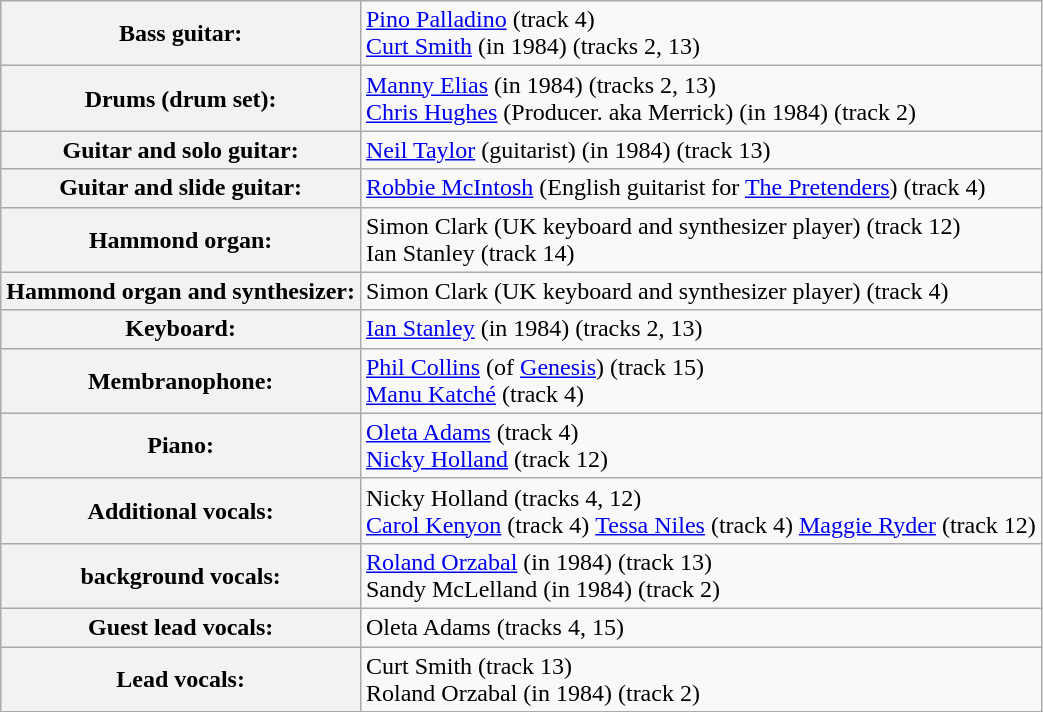<table class="wikitable">
<tr>
<th>Bass guitar:</th>
<td><bdi><a href='#'>Pino Palladino</a></bdi> (track 4)<br><bdi><a href='#'>Curt Smith</a></bdi> (in 1984) (tracks 2, 13)</td>
</tr>
<tr>
<th>Drums (drum set):</th>
<td><bdi><a href='#'>Manny Elias</a></bdi> (in 1984) (tracks 2, 13)<br><bdi><a href='#'>Chris Hughes</a></bdi> (<bdi>Producer. aka Merrick</bdi>) (in 1984) (track 2)</td>
</tr>
<tr>
<th>Guitar and solo guitar:</th>
<td><bdi><a href='#'>Neil Taylor</a></bdi> (<bdi>guitarist</bdi>) (in 1984) (track 13)</td>
</tr>
<tr>
<th>Guitar and slide guitar:</th>
<td><bdi><a href='#'>Robbie McIntosh</a></bdi> (<bdi>English guitarist for <a href='#'>The Pretenders</a></bdi>) (track 4)</td>
</tr>
<tr>
<th>Hammond organ:</th>
<td><bdi>Simon Clark</bdi> (<bdi>UK keyboard and synthesizer player</bdi>) (track 12)<br><bdi>Ian Stanley</bdi> (track 14)</td>
</tr>
<tr>
<th>Hammond organ and synthesizer:</th>
<td><bdi>Simon Clark</bdi> (<bdi>UK keyboard and synthesizer player</bdi>) (track 4)</td>
</tr>
<tr>
<th>Keyboard:</th>
<td><bdi><a href='#'>Ian Stanley</a></bdi> (in 1984) (tracks 2, 13)</td>
</tr>
<tr>
<th>Membranophone:</th>
<td><bdi><a href='#'>Phil Collins</a></bdi> (<bdi>of <a href='#'>Genesis</a></bdi>) (track 15)<br><bdi><a href='#'>Manu Katché</a></bdi> (track 4)</td>
</tr>
<tr>
<th>Piano:</th>
<td><bdi><a href='#'>Oleta Adams</a></bdi> (track 4)<br><bdi><a href='#'>Nicky Holland</a></bdi> (track 12)</td>
</tr>
<tr>
<th>Additional vocals:</th>
<td><bdi>Nicky Holland</bdi> (tracks 4, 12)<br><bdi><a href='#'>Carol Kenyon</a></bdi> (track 4)
<bdi><a href='#'>Tessa Niles</a></bdi> (track 4)
<bdi><a href='#'>Maggie Ryder</a></bdi> (track 12)</td>
</tr>
<tr>
<th>background vocals:</th>
<td><bdi><a href='#'>Roland Orzabal</a></bdi> (in 1984) (track 13)<br><bdi>Sandy McLelland</bdi> (in 1984) (track 2)</td>
</tr>
<tr>
<th>Guest lead vocals:</th>
<td><bdi>Oleta Adams</bdi> (tracks 4, 15)</td>
</tr>
<tr>
<th>Lead vocals:</th>
<td><bdi>Curt Smith</bdi> (track 13)<br><bdi>Roland Orzabal</bdi> (in 1984) (track 2)</td>
</tr>
</table>
